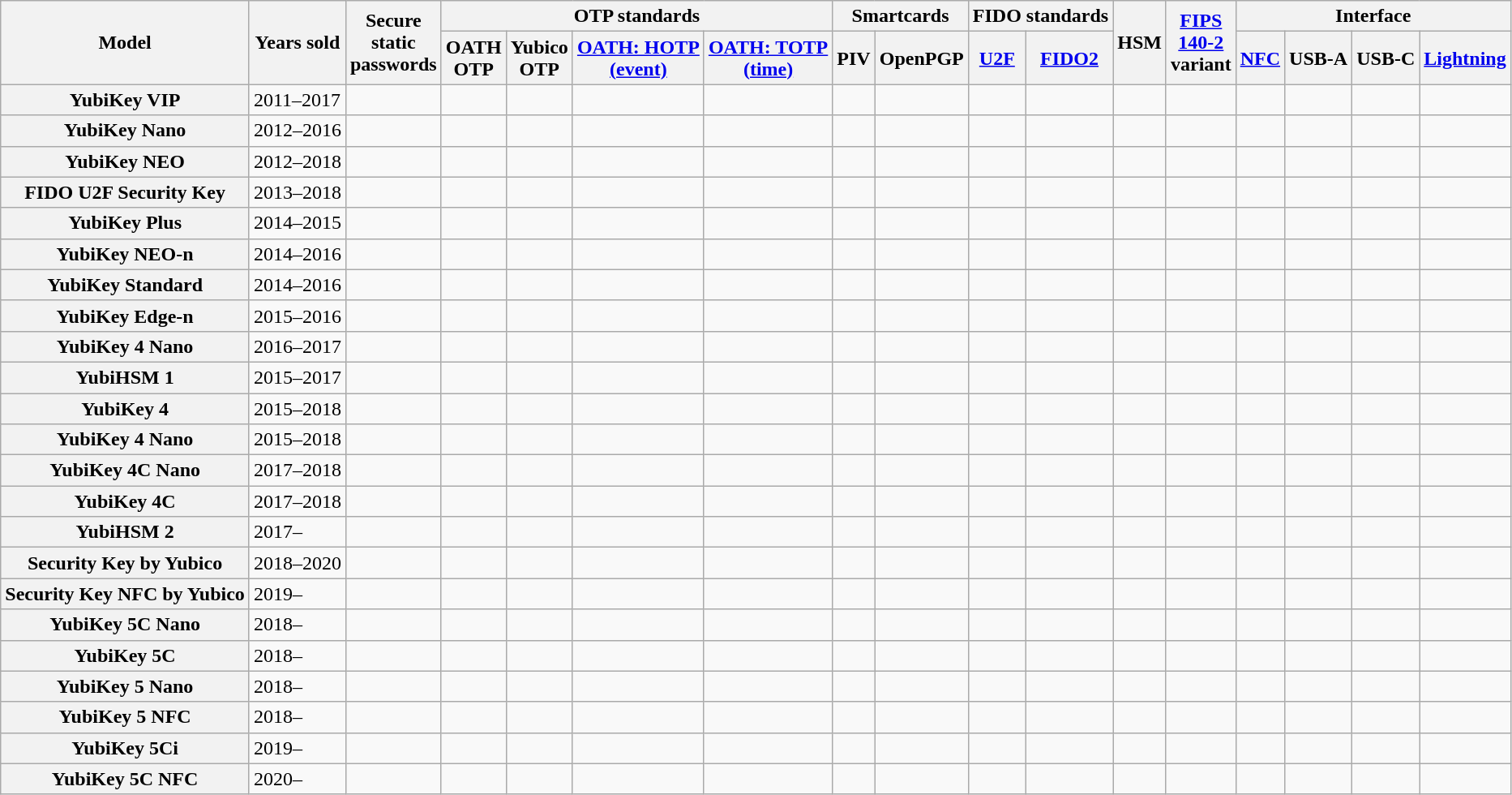<table class="wikitable">
<tr>
<th rowspan="2">Model</th>
<th rowspan="2">Years sold</th>
<th rowspan="2">Secure<br>static<br>passwords</th>
<th colspan="4">OTP standards</th>
<th colspan="2">Smartcards</th>
<th colspan="2">FIDO standards</th>
<th rowspan="2">HSM</th>
<th rowspan="2"><a href='#'>FIPS<br>140-2</a><br>variant</th>
<th colspan="4">Interface</th>
</tr>
<tr>
<th>OATH<br>OTP</th>
<th>Yubico<br>OTP</th>
<th><a href='#'>OATH: HOTP<br>(event)</a></th>
<th><a href='#'>OATH: TOTP<br>(time)</a></th>
<th>PIV</th>
<th>OpenPGP</th>
<th><a href='#'>U2F</a></th>
<th><a href='#'>FIDO2</a></th>
<th><a href='#'>NFC</a></th>
<th>USB-A</th>
<th>USB-C</th>
<th><a href='#'>Lightning</a></th>
</tr>
<tr>
<th>YubiKey VIP</th>
<td>2011–2017</td>
<td></td>
<td></td>
<td></td>
<td></td>
<td></td>
<td></td>
<td></td>
<td></td>
<td></td>
<td></td>
<td></td>
<td></td>
<td></td>
<td></td>
<td></td>
</tr>
<tr>
<th>YubiKey Nano</th>
<td>2012–2016</td>
<td></td>
<td></td>
<td></td>
<td></td>
<td></td>
<td></td>
<td></td>
<td></td>
<td></td>
<td></td>
<td></td>
<td></td>
<td></td>
<td></td>
<td></td>
</tr>
<tr>
<th>YubiKey NEO</th>
<td>2012–2018</td>
<td></td>
<td></td>
<td></td>
<td></td>
<td></td>
<td></td>
<td></td>
<td></td>
<td></td>
<td></td>
<td></td>
<td></td>
<td></td>
<td></td>
<td></td>
</tr>
<tr>
<th>FIDO U2F Security Key</th>
<td>2013–2018</td>
<td></td>
<td></td>
<td></td>
<td></td>
<td></td>
<td></td>
<td></td>
<td></td>
<td></td>
<td></td>
<td></td>
<td></td>
<td></td>
<td></td>
<td></td>
</tr>
<tr>
<th>YubiKey Plus</th>
<td>2014⁠–⁠2015</td>
<td></td>
<td></td>
<td></td>
<td></td>
<td></td>
<td></td>
<td></td>
<td></td>
<td></td>
<td></td>
<td></td>
<td></td>
<td></td>
<td></td>
<td></td>
</tr>
<tr>
<th>YubiKey NEO-n</th>
<td>2014–2016</td>
<td></td>
<td></td>
<td></td>
<td></td>
<td></td>
<td></td>
<td></td>
<td></td>
<td></td>
<td></td>
<td></td>
<td></td>
<td></td>
<td></td>
<td></td>
</tr>
<tr>
<th>YubiKey Standard</th>
<td>2014–2016</td>
<td></td>
<td></td>
<td></td>
<td></td>
<td></td>
<td></td>
<td></td>
<td></td>
<td></td>
<td></td>
<td></td>
<td></td>
<td></td>
<td></td>
<td></td>
</tr>
<tr>
<th>YubiKey Edge-n</th>
<td>2015–2016</td>
<td></td>
<td></td>
<td></td>
<td></td>
<td></td>
<td></td>
<td></td>
<td></td>
<td></td>
<td></td>
<td></td>
<td></td>
<td></td>
<td></td>
<td></td>
</tr>
<tr>
<th>YubiKey 4 Nano</th>
<td>2016–2017</td>
<td></td>
<td></td>
<td></td>
<td></td>
<td></td>
<td></td>
<td></td>
<td></td>
<td></td>
<td></td>
<td></td>
<td></td>
<td></td>
<td></td>
<td></td>
</tr>
<tr>
<th>YubiHSM 1</th>
<td>2015–2017</td>
<td></td>
<td></td>
<td></td>
<td></td>
<td></td>
<td></td>
<td></td>
<td></td>
<td></td>
<td></td>
<td></td>
<td></td>
<td></td>
<td></td>
<td></td>
</tr>
<tr>
<th>YubiKey 4</th>
<td>2015–2018</td>
<td></td>
<td></td>
<td></td>
<td></td>
<td></td>
<td></td>
<td></td>
<td></td>
<td></td>
<td></td>
<td></td>
<td></td>
<td></td>
<td></td>
<td></td>
</tr>
<tr>
<th>YubiKey 4 Nano</th>
<td>2015–2018</td>
<td></td>
<td></td>
<td></td>
<td></td>
<td></td>
<td></td>
<td></td>
<td></td>
<td></td>
<td></td>
<td></td>
<td></td>
<td></td>
<td></td>
<td></td>
</tr>
<tr>
<th>YubiKey 4C Nano</th>
<td>2017–2018</td>
<td></td>
<td></td>
<td></td>
<td></td>
<td></td>
<td></td>
<td></td>
<td></td>
<td></td>
<td></td>
<td></td>
<td></td>
<td></td>
<td></td>
<td></td>
</tr>
<tr>
<th>YubiKey 4C</th>
<td>2017–2018</td>
<td></td>
<td></td>
<td></td>
<td></td>
<td></td>
<td></td>
<td></td>
<td></td>
<td></td>
<td></td>
<td></td>
<td></td>
<td></td>
<td></td>
<td></td>
</tr>
<tr>
<th>YubiHSM 2</th>
<td>2017–</td>
<td></td>
<td></td>
<td></td>
<td></td>
<td></td>
<td></td>
<td></td>
<td></td>
<td></td>
<td></td>
<td></td>
<td></td>
<td></td>
<td></td>
<td></td>
</tr>
<tr>
<th>Security Key by Yubico</th>
<td>2018–2020</td>
<td></td>
<td></td>
<td></td>
<td></td>
<td></td>
<td></td>
<td></td>
<td></td>
<td></td>
<td></td>
<td></td>
<td></td>
<td></td>
<td></td>
<td></td>
</tr>
<tr>
<th>Security Key NFC by Yubico</th>
<td>2019–</td>
<td></td>
<td></td>
<td></td>
<td></td>
<td></td>
<td></td>
<td></td>
<td></td>
<td></td>
<td></td>
<td></td>
<td></td>
<td></td>
<td></td>
<td></td>
</tr>
<tr>
<th>YubiKey 5C Nano</th>
<td>2018–</td>
<td></td>
<td></td>
<td></td>
<td></td>
<td></td>
<td></td>
<td></td>
<td></td>
<td></td>
<td></td>
<td></td>
<td></td>
<td></td>
<td></td>
<td></td>
</tr>
<tr>
<th>YubiKey 5C</th>
<td>2018–</td>
<td></td>
<td></td>
<td></td>
<td></td>
<td></td>
<td></td>
<td></td>
<td></td>
<td></td>
<td></td>
<td></td>
<td></td>
<td></td>
<td></td>
<td></td>
</tr>
<tr>
<th>YubiKey 5 Nano</th>
<td>2018–</td>
<td></td>
<td></td>
<td></td>
<td></td>
<td></td>
<td></td>
<td></td>
<td></td>
<td></td>
<td></td>
<td></td>
<td></td>
<td></td>
<td></td>
<td></td>
</tr>
<tr>
<th>YubiKey 5 NFC</th>
<td>2018–</td>
<td></td>
<td></td>
<td></td>
<td></td>
<td></td>
<td></td>
<td></td>
<td></td>
<td></td>
<td></td>
<td></td>
<td></td>
<td></td>
<td></td>
<td></td>
</tr>
<tr>
<th>YubiKey 5Ci</th>
<td>2019–</td>
<td></td>
<td></td>
<td></td>
<td></td>
<td></td>
<td></td>
<td></td>
<td></td>
<td></td>
<td></td>
<td></td>
<td></td>
<td></td>
<td></td>
<td></td>
</tr>
<tr>
<th>YubiKey 5C NFC</th>
<td>2020–</td>
<td></td>
<td></td>
<td></td>
<td></td>
<td></td>
<td></td>
<td></td>
<td></td>
<td></td>
<td></td>
<td></td>
<td></td>
<td></td>
<td></td>
<td></td>
</tr>
</table>
